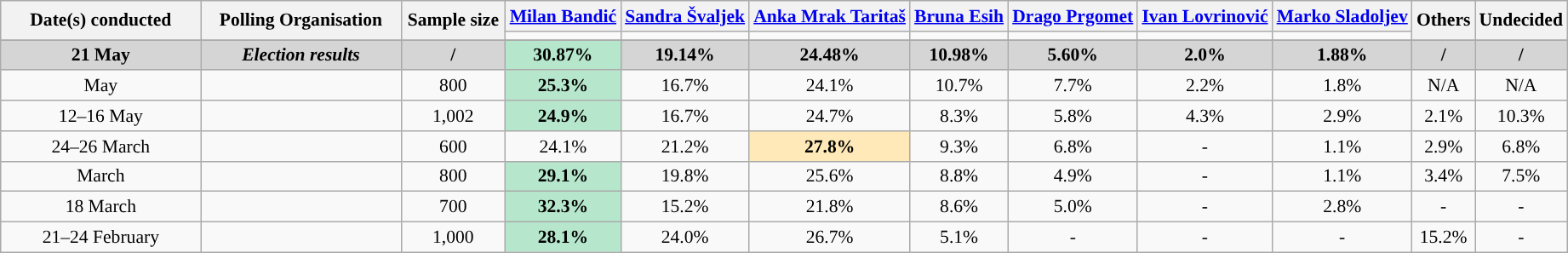<table class="wikitable" style="text-align:center; font-size:90%;">
<tr>
<th style="width:150px;" rowspan=2>Date(s) conducted</th>
<th style="width:150px;" rowspan=2>Polling Organisation</th>
<th style="width:75px;" rowspan=2>Sample size</th>
<th><a href='#'>Milan Bandić</a></th>
<th><a href='#'>Sandra Švaljek</a></th>
<th><a href='#'>Anka Mrak Taritaš</a></th>
<th><a href='#'>Bruna Esih</a></th>
<th><a href='#'>Drago Prgomet</a></th>
<th><a href='#'>Ivan Lovrinović</a></th>
<th><a href='#'>Marko Sladoljev</a></th>
<th style="width:40px;" rowspan="2">Others</th>
<th style="width:40px;" rowspan="2">Undecided</th>
</tr>
<tr>
<td style="background: "></td>
<td style="background: "></td>
<td style="background: "></td>
<td style="background: "></td>
<td style="background: "></td>
<td style="background: "></td>
<td style="background: "></td>
</tr>
<tr>
</tr>
<tr style="background:#D5D5D5; font-weight:bold;">
<td>21 May</td>
<td><em>Election results</em></td>
<td>/</td>
<td style="background: #b6e7cc"><strong>30.87%</strong></td>
<td>19.14%</td>
<td><strong>24.48%</strong></td>
<td>10.98%</td>
<td>5.60%</td>
<td>2.0%</td>
<td>1.88%</td>
<td>/</td>
<td>/</td>
</tr>
<tr>
<td>May</td>
<td></td>
<td>800</td>
<td style="background: #b6e7cc"><strong>25.3%</strong></td>
<td>16.7%</td>
<td>24.1%</td>
<td>10.7%</td>
<td>7.7%</td>
<td>2.2%</td>
<td>1.8%</td>
<td>N/A</td>
<td>N/A</td>
</tr>
<tr>
<td>12–16 May</td>
<td></td>
<td>1,002</td>
<td style="background: #b6e7cc"><strong>24.9%</strong></td>
<td>16.7%</td>
<td>24.7%</td>
<td>8.3%</td>
<td>5.8%</td>
<td>4.3%</td>
<td>2.9%</td>
<td>2.1%</td>
<td>10.3%</td>
</tr>
<tr>
<td>24–26 March</td>
<td></td>
<td>600</td>
<td>24.1%</td>
<td>21.2%</td>
<td style="background: #FFE9B8"><strong>27.8%</strong></td>
<td>9.3%</td>
<td>6.8%</td>
<td>-</td>
<td>1.1%</td>
<td>2.9%</td>
<td>6.8%</td>
</tr>
<tr>
<td>March</td>
<td></td>
<td>800</td>
<td style="background: #b6e7cc"><strong>29.1%</strong></td>
<td>19.8%</td>
<td>25.6%</td>
<td>8.8%</td>
<td>4.9%</td>
<td>-</td>
<td>1.1%</td>
<td>3.4%</td>
<td>7.5%</td>
</tr>
<tr>
<td>18 March</td>
<td></td>
<td>700</td>
<td style="background: #b6e7cc"><strong>32.3%</strong></td>
<td>15.2%</td>
<td>21.8%</td>
<td>8.6%</td>
<td>5.0%</td>
<td>-</td>
<td>2.8%</td>
<td>-</td>
<td>-</td>
</tr>
<tr>
<td>21–24 February</td>
<td></td>
<td>1,000</td>
<td style="background: #b6e7cc"><strong>28.1%</strong></td>
<td>24.0%</td>
<td>26.7%</td>
<td>5.1%</td>
<td>-</td>
<td>-</td>
<td>-</td>
<td>15.2%</td>
<td>-</td>
</tr>
</table>
